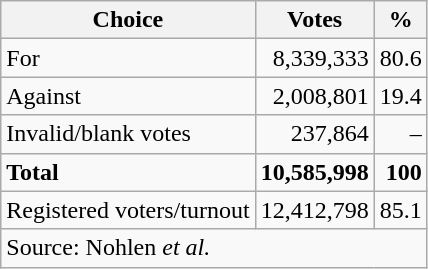<table class=wikitable style=text-align:right>
<tr>
<th>Choice</th>
<th>Votes</th>
<th>%</th>
</tr>
<tr>
<td align=left>For</td>
<td>8,339,333</td>
<td>80.6</td>
</tr>
<tr>
<td align=left>Against</td>
<td>2,008,801</td>
<td>19.4</td>
</tr>
<tr>
<td align=left>Invalid/blank votes</td>
<td>237,864</td>
<td>–</td>
</tr>
<tr>
<td align=left><strong>Total</strong></td>
<td><strong>10,585,998</strong></td>
<td><strong>100</strong></td>
</tr>
<tr>
<td align=left>Registered voters/turnout</td>
<td>12,412,798</td>
<td>85.1</td>
</tr>
<tr>
<td colspan=3 align=left>Source: Nohlen <em>et al.</em></td>
</tr>
</table>
